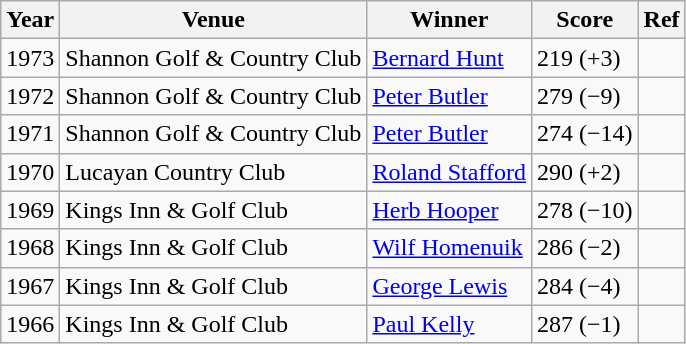<table class=wikitable>
<tr>
<th>Year</th>
<th>Venue</th>
<th>Winner</th>
<th>Score</th>
<th>Ref</th>
</tr>
<tr>
<td>1973</td>
<td>Shannon Golf & Country Club</td>
<td> <a href='#'>Bernard Hunt</a></td>
<td>219 (+3)</td>
<td></td>
</tr>
<tr>
<td>1972</td>
<td>Shannon Golf & Country Club</td>
<td> <a href='#'>Peter Butler</a></td>
<td>279 (−9)</td>
<td></td>
</tr>
<tr>
<td>1971</td>
<td>Shannon Golf & Country Club</td>
<td> <a href='#'>Peter Butler</a></td>
<td>274 (−14)</td>
<td></td>
</tr>
<tr>
<td>1970</td>
<td>Lucayan Country Club</td>
<td> <a href='#'>Roland Stafford</a></td>
<td>290 (+2)</td>
<td></td>
</tr>
<tr>
<td>1969</td>
<td>Kings Inn & Golf Club</td>
<td> <a href='#'>Herb Hooper</a></td>
<td>278 (−10)</td>
<td></td>
</tr>
<tr>
<td>1968</td>
<td>Kings Inn & Golf Club</td>
<td> <a href='#'>Wilf Homenuik</a></td>
<td>286 (−2)</td>
<td></td>
</tr>
<tr>
<td>1967</td>
<td>Kings Inn & Golf Club</td>
<td> <a href='#'>George Lewis</a></td>
<td>284 (−4)</td>
<td></td>
</tr>
<tr>
<td>1966</td>
<td>Kings Inn & Golf Club</td>
<td> <a href='#'>Paul Kelly</a></td>
<td>287 (−1)</td>
<td></td>
</tr>
</table>
